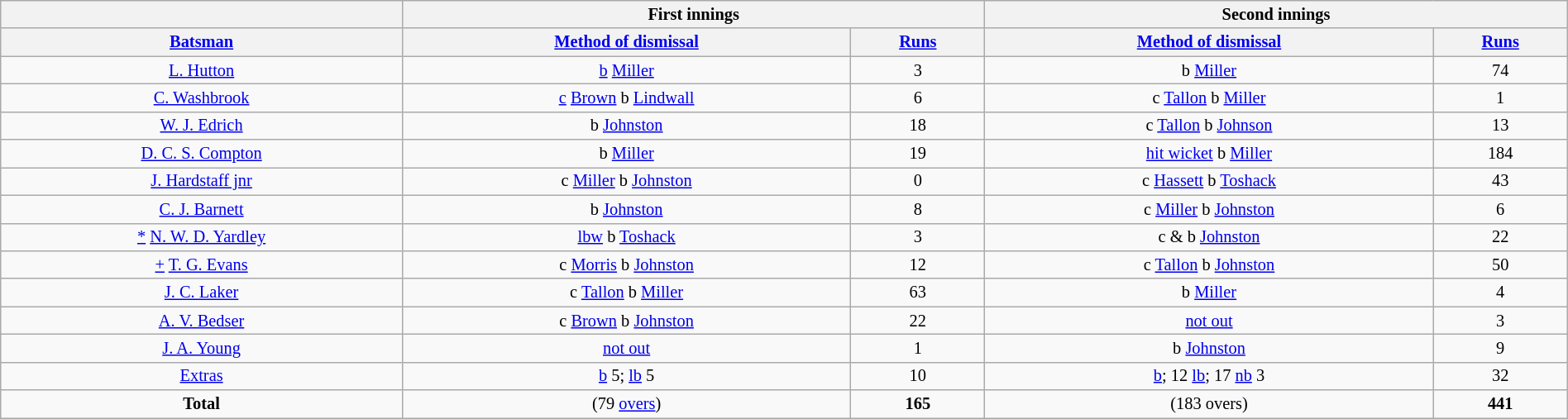<table class="wikitable" style="font-size: 85%; text-align: center; width: 100%;">
<tr>
<th colspan="1"></th>
<th colspan="2">First innings</th>
<th colspan="2">Second innings</th>
</tr>
<tr>
<th><a href='#'>Batsman</a></th>
<th><a href='#'>Method of dismissal</a></th>
<th><a href='#'>Runs</a></th>
<th><a href='#'>Method of dismissal</a></th>
<th><a href='#'>Runs</a></th>
</tr>
<tr>
<td><a href='#'>L. Hutton</a></td>
<td><a href='#'>b</a> <a href='#'>Miller</a></td>
<td>3</td>
<td>b <a href='#'>Miller</a></td>
<td>74</td>
</tr>
<tr>
<td><a href='#'>C. Washbrook</a></td>
<td><a href='#'>c</a> <a href='#'>Brown</a> b <a href='#'>Lindwall</a></td>
<td>6</td>
<td>c <a href='#'>Tallon</a> b <a href='#'>Miller</a></td>
<td>1</td>
</tr>
<tr>
<td><a href='#'>W. J. Edrich</a></td>
<td>b <a href='#'>Johnston</a></td>
<td>18</td>
<td>c <a href='#'>Tallon</a> b <a href='#'>Johnson</a></td>
<td>13</td>
</tr>
<tr>
<td><a href='#'>D. C. S. Compton</a></td>
<td>b <a href='#'>Miller</a></td>
<td>19</td>
<td><a href='#'>hit wicket</a> b <a href='#'>Miller</a></td>
<td>184</td>
</tr>
<tr>
<td><a href='#'>J. Hardstaff jnr</a></td>
<td>c <a href='#'>Miller</a> b <a href='#'>Johnston</a></td>
<td>0</td>
<td>c <a href='#'>Hassett</a> b <a href='#'>Toshack</a></td>
<td>43</td>
</tr>
<tr>
<td><a href='#'>C. J. Barnett</a></td>
<td>b <a href='#'>Johnston</a></td>
<td>8</td>
<td>c <a href='#'>Miller</a> b <a href='#'>Johnston</a></td>
<td>6</td>
</tr>
<tr>
<td><a href='#'>*</a> <a href='#'>N. W. D. Yardley</a></td>
<td><a href='#'>lbw</a> b <a href='#'>Toshack</a></td>
<td>3</td>
<td>c & b <a href='#'>Johnston</a></td>
<td>22</td>
</tr>
<tr>
<td><a href='#'>+</a> <a href='#'>T. G. Evans</a></td>
<td>c <a href='#'>Morris</a> b <a href='#'>Johnston</a></td>
<td>12</td>
<td>c <a href='#'>Tallon</a> b <a href='#'>Johnston</a></td>
<td>50</td>
</tr>
<tr>
<td><a href='#'>J. C. Laker</a></td>
<td>c <a href='#'>Tallon</a> b <a href='#'>Miller</a></td>
<td>63</td>
<td>b <a href='#'>Miller</a></td>
<td>4</td>
</tr>
<tr>
<td><a href='#'>A. V. Bedser</a></td>
<td>c <a href='#'>Brown</a> b <a href='#'>Johnston</a></td>
<td>22</td>
<td><a href='#'>not out</a></td>
<td>3</td>
</tr>
<tr>
<td><a href='#'>J. A. Young</a></td>
<td><a href='#'>not out</a></td>
<td>1</td>
<td>b <a href='#'>Johnston</a></td>
<td>9</td>
</tr>
<tr>
<td><a href='#'>Extras</a></td>
<td><a href='#'>b</a> 5; <a href='#'>lb</a> 5</td>
<td>10</td>
<td><a href='#'>b</a>; 12 <a href='#'>lb</a>; 17 <a href='#'>nb</a> 3</td>
<td>32</td>
</tr>
<tr>
<td><strong>Total</strong></td>
<td>(79 <a href='#'>overs</a>)</td>
<td><strong>165</strong></td>
<td>(183 overs)</td>
<td><strong>441</strong></td>
</tr>
</table>
